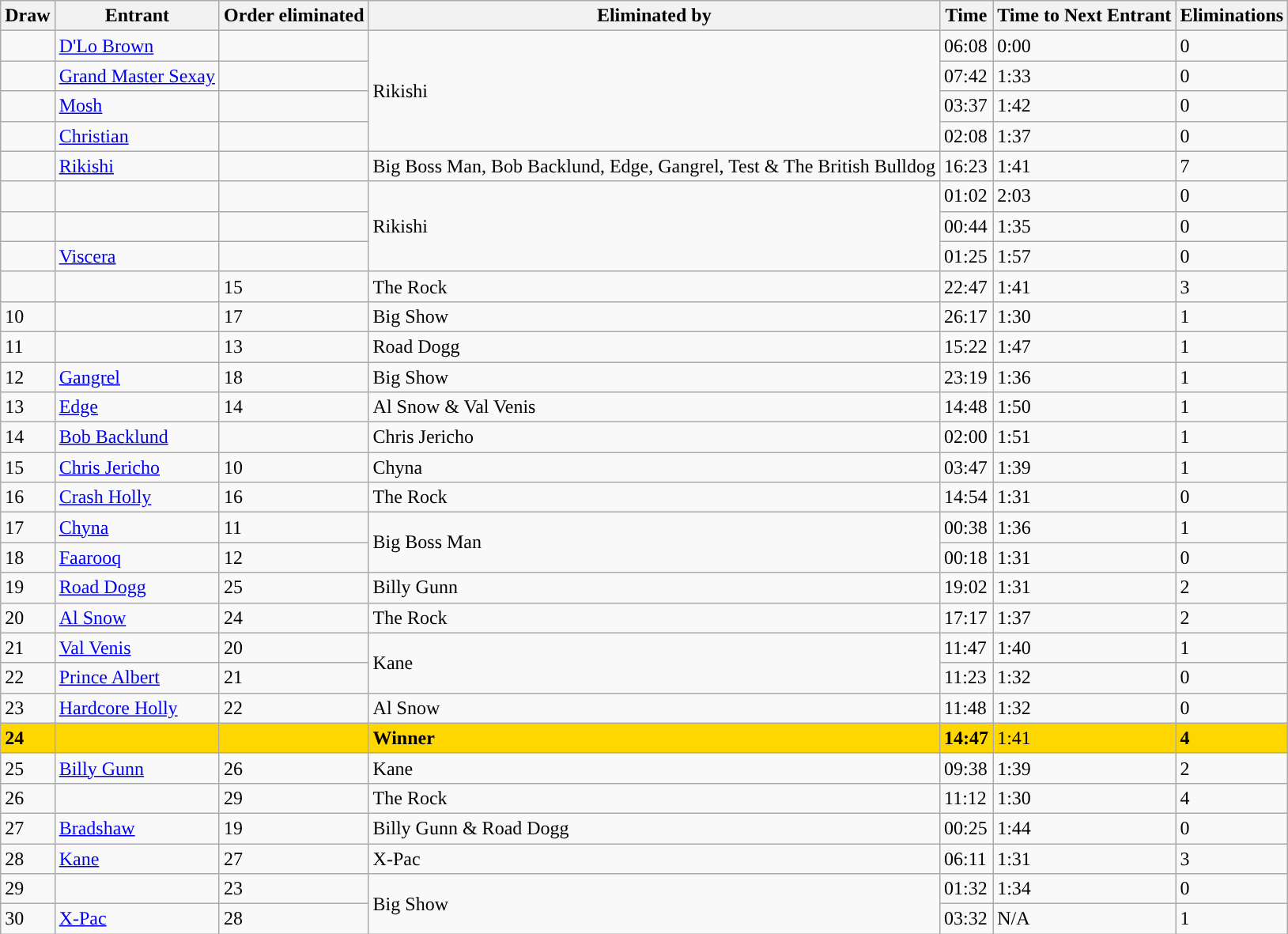<table class="wikitable sortable">
<tr>
<th>Draw</th>
<th>Entrant</th>
<th>Order eliminated</th>
<th>Eliminated by</th>
<th>Time</th>
<th>Time to Next Entrant</th>
<th>Eliminations</th>
</tr>
<tr>
<td></td>
<td><a href='#'>D'Lo Brown</a></td>
<td></td>
<td rowspan="4">Rikishi</td>
<td>06:08</td>
<td>0:00</td>
<td>0</td>
</tr>
<tr>
<td></td>
<td><a href='#'>Grand Master Sexay</a></td>
<td></td>
<td>07:42</td>
<td>1:33</td>
<td>0</td>
</tr>
<tr>
<td></td>
<td><a href='#'>Mosh</a></td>
<td></td>
<td>03:37</td>
<td>1:42</td>
<td>0</td>
</tr>
<tr>
<td></td>
<td><a href='#'>Christian</a></td>
<td></td>
<td>02:08</td>
<td>1:37</td>
<td>0</td>
</tr>
<tr>
<td></td>
<td><a href='#'>Rikishi</a></td>
<td></td>
<td>Big Boss Man, Bob Backlund, Edge, Gangrel, Test & The British Bulldog</td>
<td>16:23</td>
<td>1:41</td>
<td>7</td>
</tr>
<tr>
<td></td>
<td></td>
<td></td>
<td rowspan="3">Rikishi</td>
<td>01:02</td>
<td>2:03</td>
<td>0</td>
</tr>
<tr>
<td></td>
<td></td>
<td></td>
<td>00:44</td>
<td>1:35</td>
<td>0</td>
</tr>
<tr>
<td></td>
<td><a href='#'>Viscera</a></td>
<td></td>
<td>01:25</td>
<td>1:57</td>
<td>0</td>
</tr>
<tr>
<td></td>
<td></td>
<td>15</td>
<td>The Rock</td>
<td>22:47</td>
<td>1:41</td>
<td>3</td>
</tr>
<tr>
<td>10</td>
<td></td>
<td>17</td>
<td>Big Show</td>
<td>26:17</td>
<td>1:30</td>
<td>1</td>
</tr>
<tr>
<td>11</td>
<td></td>
<td>13</td>
<td>Road Dogg</td>
<td>15:22</td>
<td>1:47</td>
<td>1</td>
</tr>
<tr>
<td>12</td>
<td><a href='#'>Gangrel</a></td>
<td>18</td>
<td>Big Show</td>
<td>23:19</td>
<td>1:36</td>
<td>1</td>
</tr>
<tr>
<td>13</td>
<td><a href='#'>Edge</a></td>
<td>14</td>
<td>Al Snow & Val Venis</td>
<td>14:48</td>
<td>1:50</td>
<td>1</td>
</tr>
<tr>
<td>14</td>
<td><a href='#'>Bob Backlund</a></td>
<td></td>
<td>Chris Jericho</td>
<td>02:00</td>
<td>1:51</td>
<td>1</td>
</tr>
<tr>
<td>15</td>
<td><a href='#'>Chris Jericho</a></td>
<td>10</td>
<td>Chyna</td>
<td>03:47</td>
<td>1:39</td>
<td>1</td>
</tr>
<tr>
<td>16</td>
<td><a href='#'>Crash Holly</a></td>
<td>16</td>
<td>The Rock</td>
<td>14:54</td>
<td>1:31</td>
<td>0</td>
</tr>
<tr>
<td>17</td>
<td><a href='#'>Chyna</a></td>
<td>11</td>
<td rowspan="2">Big Boss Man</td>
<td>00:38</td>
<td>1:36</td>
<td>1</td>
</tr>
<tr>
<td>18</td>
<td><a href='#'>Faarooq</a></td>
<td>12</td>
<td>00:18</td>
<td>1:31</td>
<td>0</td>
</tr>
<tr>
<td>19</td>
<td><a href='#'>Road Dogg</a></td>
<td>25</td>
<td>Billy Gunn</td>
<td>19:02</td>
<td>1:31</td>
<td>2</td>
</tr>
<tr>
<td>20</td>
<td><a href='#'>Al Snow</a></td>
<td>24</td>
<td>The Rock</td>
<td>17:17</td>
<td>1:37</td>
<td>2</td>
</tr>
<tr>
<td>21</td>
<td><a href='#'>Val Venis</a></td>
<td>20</td>
<td rowspan="2">Kane</td>
<td>11:47</td>
<td>1:40</td>
<td>1</td>
</tr>
<tr>
<td>22</td>
<td><a href='#'>Prince Albert</a></td>
<td>21</td>
<td>11:23</td>
<td>1:32</td>
<td>0</td>
</tr>
<tr>
<td>23</td>
<td><a href='#'>Hardcore Holly</a></td>
<td>22</td>
<td>Al Snow</td>
<td>11:48</td>
<td>1:32</td>
<td>0</td>
</tr>
<tr style="background: gold">
<td><strong>24</strong></td>
<td><strong></strong></td>
<td><strong></strong></td>
<td><strong>Winner</strong></td>
<td><strong>14:47</strong></td>
<td>1:41</td>
<td><strong>4</strong></td>
</tr>
<tr>
<td>25</td>
<td><a href='#'>Billy Gunn</a></td>
<td>26</td>
<td>Kane</td>
<td>09:38</td>
<td>1:39</td>
<td>2</td>
</tr>
<tr>
<td>26</td>
<td></td>
<td>29</td>
<td>The Rock</td>
<td>11:12</td>
<td>1:30</td>
<td>4</td>
</tr>
<tr>
<td>27</td>
<td><a href='#'>Bradshaw</a></td>
<td>19</td>
<td>Billy Gunn & Road Dogg</td>
<td>00:25</td>
<td>1:44</td>
<td>0</td>
</tr>
<tr>
<td>28</td>
<td><a href='#'>Kane</a></td>
<td>27</td>
<td>X-Pac</td>
<td>06:11</td>
<td>1:31</td>
<td>3</td>
</tr>
<tr>
<td>29</td>
<td></td>
<td>23</td>
<td rowspan="2">Big Show</td>
<td>01:32</td>
<td>1:34</td>
<td>0</td>
</tr>
<tr>
<td>30</td>
<td><a href='#'>X-Pac</a></td>
<td>28</td>
<td>03:32</td>
<td>N/A</td>
<td>1</td>
</tr>
</table>
